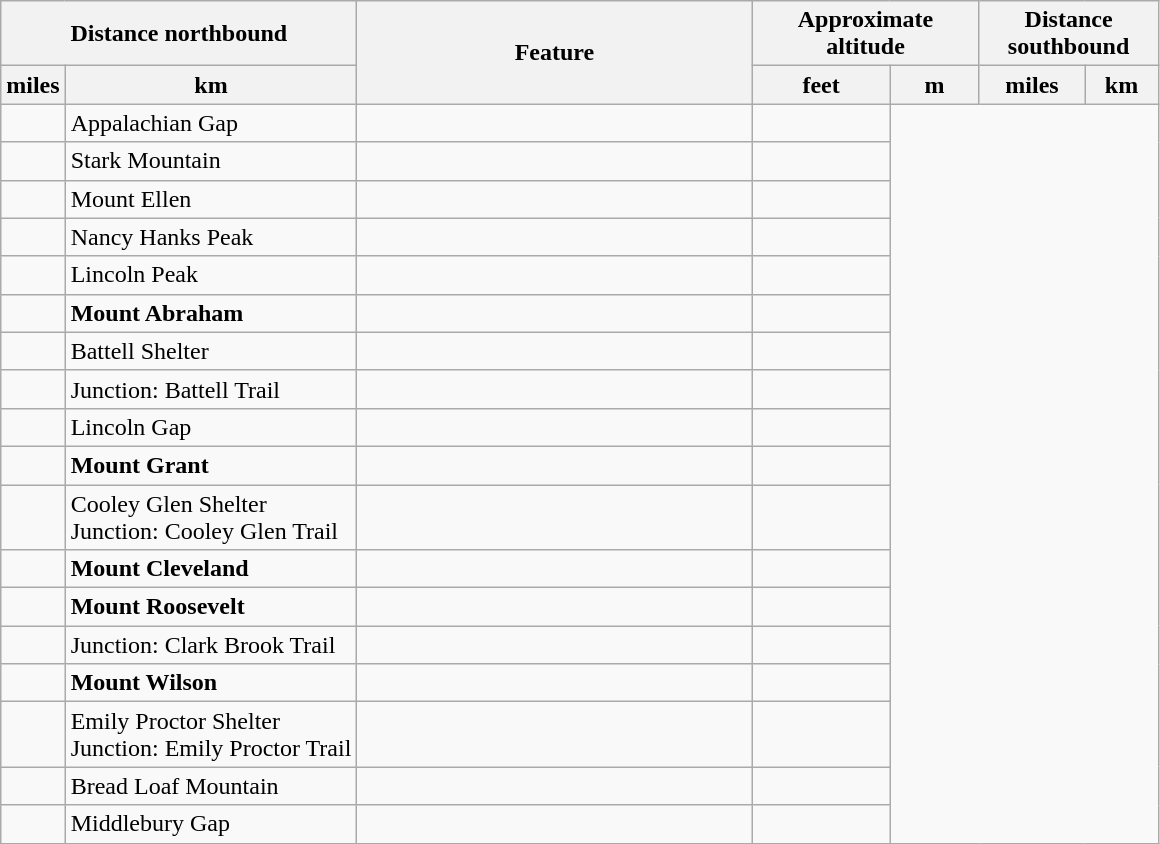<table class="wikitable">
<tr>
<th scope="col" style="width: 7em;" colspan=2>Distance northbound</th>
<th scope="col" style="width: 16em;" rowspan=2>Feature</th>
<th scope="col" style="width: 9em;" colspan=2>Approximate altitude</th>
<th scope="col" style="width: 7em;" colspan=2>Distance southbound</th>
</tr>
<tr>
<th>miles</th>
<th>km</th>
<th>feet</th>
<th>m</th>
<th>miles</th>
<th>km</th>
</tr>
<tr>
<td></td>
<td scope="row">Appalachian Gap</td>
<td></td>
<td></td>
</tr>
<tr>
<td></td>
<td scope="row">Stark Mountain</td>
<td></td>
<td></td>
</tr>
<tr>
<td></td>
<td scope="row">Mount Ellen</td>
<td></td>
<td></td>
</tr>
<tr>
<td></td>
<td scope="row">Nancy Hanks Peak</td>
<td></td>
<td></td>
</tr>
<tr>
<td></td>
<td scope="row">Lincoln Peak</td>
<td></td>
<td></td>
</tr>
<tr>
<td></td>
<td scope="row"><strong>Mount Abraham</strong></td>
<td></td>
<td></td>
</tr>
<tr>
<td></td>
<td scope="row">Battell Shelter</td>
<td></td>
<td></td>
</tr>
<tr>
<td></td>
<td scope="row">Junction: Battell Trail</td>
<td></td>
<td></td>
</tr>
<tr>
<td></td>
<td scope="row">Lincoln Gap</td>
<td></td>
<td></td>
</tr>
<tr>
<td></td>
<td scope="row"><strong>Mount Grant</strong></td>
<td></td>
<td></td>
</tr>
<tr>
<td></td>
<td scope="row">Cooley Glen Shelter<br>Junction: Cooley Glen Trail</td>
<td></td>
<td></td>
</tr>
<tr>
<td></td>
<td scope="row"><strong>Mount Cleveland</strong></td>
<td></td>
<td></td>
</tr>
<tr>
<td></td>
<td scope="row"><strong>Mount Roosevelt</strong></td>
<td></td>
<td></td>
</tr>
<tr>
<td></td>
<td scope="row">Junction: Clark Brook Trail</td>
<td></td>
<td></td>
</tr>
<tr>
<td></td>
<td scope="row"><strong>Mount Wilson</strong></td>
<td></td>
<td></td>
</tr>
<tr>
<td></td>
<td scope="row">Emily Proctor Shelter<br>Junction: Emily Proctor Trail</td>
<td></td>
<td></td>
</tr>
<tr>
<td></td>
<td scope="row">Bread Loaf Mountain</td>
<td></td>
<td></td>
</tr>
<tr>
<td></td>
<td scope="row">Middlebury Gap</td>
<td></td>
<td></td>
</tr>
</table>
